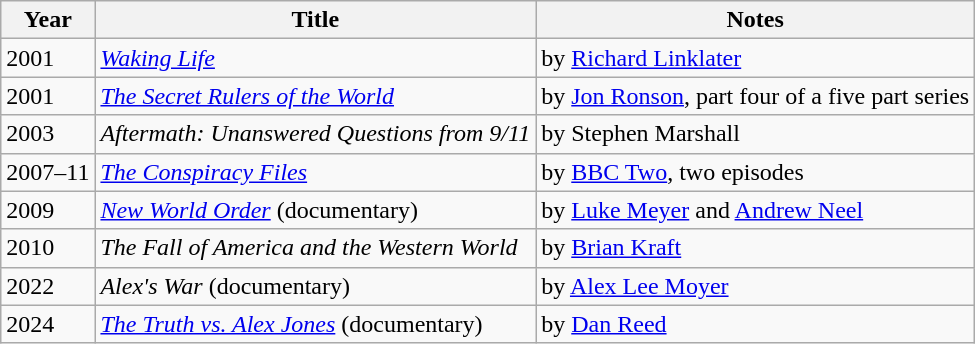<table class="wikitable">
<tr>
<th>Year</th>
<th>Title</th>
<th>Notes</th>
</tr>
<tr>
<td>2001</td>
<td><em><a href='#'>Waking Life</a></em></td>
<td>by <a href='#'>Richard Linklater</a></td>
</tr>
<tr>
<td>2001</td>
<td><em><a href='#'>The Secret Rulers of the World</a></em></td>
<td>by <a href='#'>Jon Ronson</a>, part four of a five part series</td>
</tr>
<tr>
<td>2003</td>
<td><em>Aftermath: Unanswered Questions from 9/11</em></td>
<td>by Stephen Marshall</td>
</tr>
<tr>
<td>2007–11</td>
<td><em><a href='#'>The Conspiracy Files</a></em></td>
<td>by <a href='#'>BBC Two</a>, two episodes</td>
</tr>
<tr>
<td>2009</td>
<td><em><a href='#'>New World Order</a></em> (documentary)</td>
<td>by <a href='#'>Luke Meyer</a> and <a href='#'>Andrew Neel</a></td>
</tr>
<tr>
<td>2010</td>
<td><em>The Fall of America and the Western World</em></td>
<td>by <a href='#'>Brian Kraft</a></td>
</tr>
<tr>
<td>2022</td>
<td><em>Alex's War</em> (documentary)</td>
<td>by <a href='#'>Alex Lee Moyer</a></td>
</tr>
<tr>
<td>2024</td>
<td><em><a href='#'>The Truth vs. Alex Jones</a></em> (documentary)</td>
<td>by <a href='#'>Dan Reed</a></td>
</tr>
</table>
